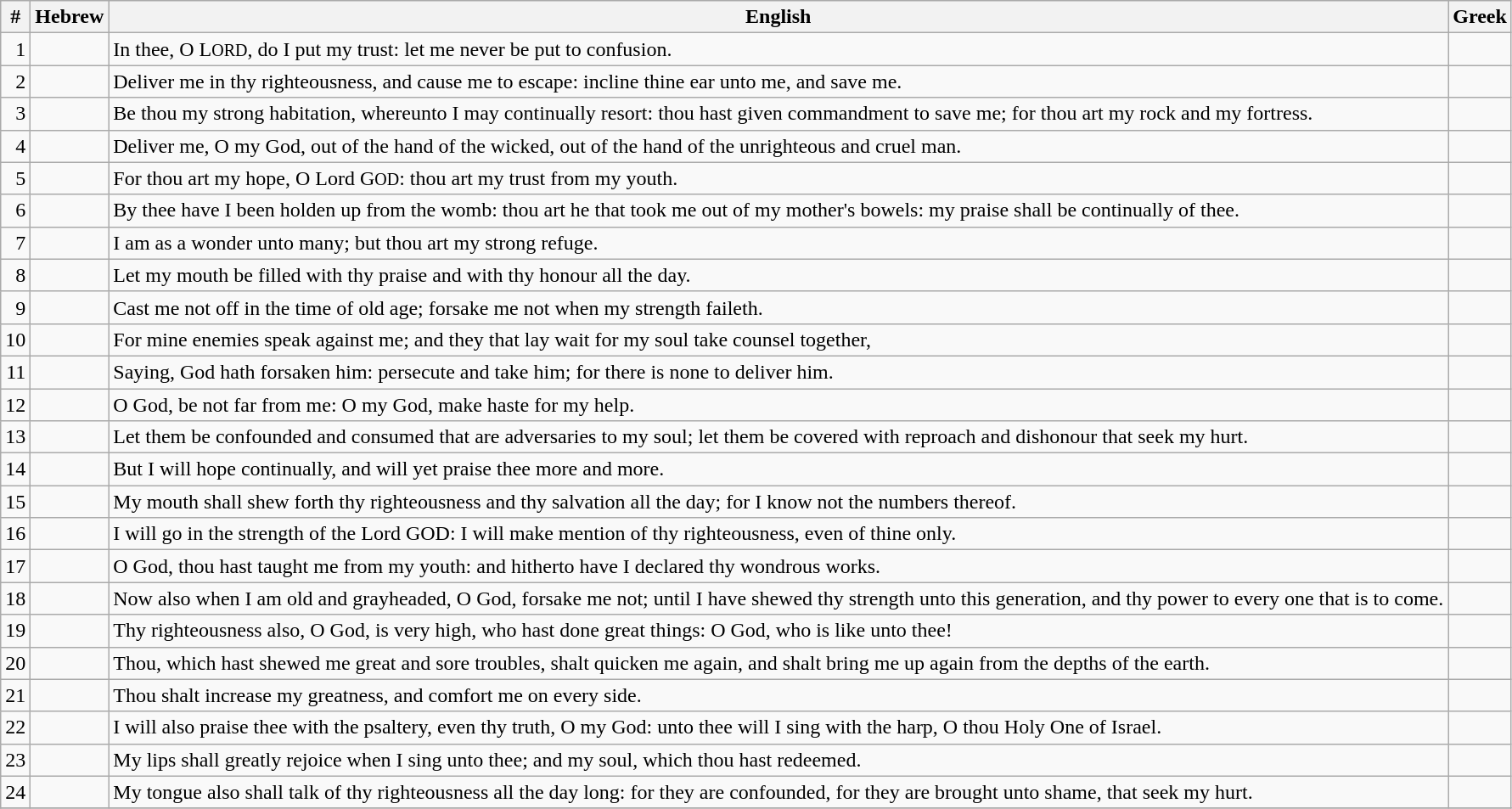<table class=wikitable>
<tr>
<th>#</th>
<th>Hebrew</th>
<th>English</th>
<th>Greek</th>
</tr>
<tr>
<td style="text-align:right">1</td>
<td style="text-align:right"></td>
<td>In thee, O L<small>ORD</small>, do I put my trust: let me never be put to confusion.</td>
<td></td>
</tr>
<tr>
<td style="text-align:right">2</td>
<td style="text-align:right"></td>
<td>Deliver me in thy righteousness, and cause me to escape: incline thine ear unto me, and save me.</td>
<td></td>
</tr>
<tr>
<td style="text-align:right">3</td>
<td style="text-align:right"></td>
<td>Be thou my strong habitation, whereunto I may continually resort: thou hast given commandment to save me; for thou art my rock and my fortress.</td>
<td></td>
</tr>
<tr>
<td style="text-align:right">4</td>
<td style="text-align:right"></td>
<td>Deliver me, O my God, out of the hand of the wicked, out of the hand of the unrighteous and cruel man.</td>
<td></td>
</tr>
<tr>
<td style="text-align:right">5</td>
<td style="text-align:right"></td>
<td>For thou art my hope, O Lord G<small>OD</small>: thou art my trust from my youth.</td>
<td></td>
</tr>
<tr>
<td style="text-align:right">6</td>
<td style="text-align:right"></td>
<td>By thee have I been holden up from the womb: thou art he that took me out of my mother's bowels: my praise shall be continually of thee.</td>
<td></td>
</tr>
<tr>
<td style="text-align:right">7</td>
<td style="text-align:right"></td>
<td>I am as a wonder unto many; but thou art my strong refuge.</td>
<td></td>
</tr>
<tr>
<td style="text-align:right">8</td>
<td style="text-align:right"></td>
<td>Let my mouth be filled with thy praise and with thy honour all the day.</td>
<td></td>
</tr>
<tr>
<td style="text-align:right">9</td>
<td style="text-align:right"></td>
<td>Cast me not off in the time of old age; forsake me not when my strength faileth.</td>
<td></td>
</tr>
<tr>
<td style="text-align:right">10</td>
<td style="text-align:right"></td>
<td>For mine enemies speak against me; and they that lay wait for my soul take counsel together,</td>
<td></td>
</tr>
<tr>
<td style="text-align:right">11</td>
<td style="text-align:right"></td>
<td>Saying, God hath forsaken him: persecute and take him; for there is none to deliver him.</td>
<td></td>
</tr>
<tr>
<td style="text-align:right">12</td>
<td style="text-align:right"></td>
<td>O God, be not far from me: O my God, make haste for my help.</td>
<td></td>
</tr>
<tr>
<td style="text-align:right">13</td>
<td style="text-align:right"></td>
<td>Let them be confounded and consumed that are adversaries to my soul; let them be covered with reproach and dishonour that seek my hurt.</td>
<td></td>
</tr>
<tr>
<td style="text-align:right">14</td>
<td style="text-align:right"></td>
<td>But I will hope continually, and will yet praise thee more and more.</td>
<td></td>
</tr>
<tr>
<td style="text-align:right">15</td>
<td style="text-align:right"></td>
<td>My mouth shall shew forth thy righteousness and thy salvation all the day; for I know not the numbers thereof.</td>
<td></td>
</tr>
<tr>
<td style="text-align:right">16</td>
<td style="text-align:right"></td>
<td>I will go in the strength of the Lord GOD: I will make mention of thy righteousness, even of thine only.</td>
<td></td>
</tr>
<tr>
<td style="text-align:right">17</td>
<td style="text-align:right"></td>
<td>O God, thou hast taught me from my youth: and hitherto have I declared thy wondrous works.</td>
<td></td>
</tr>
<tr>
<td style="text-align:right">18</td>
<td style="text-align:right"></td>
<td>Now also when I am old and grayheaded, O God, forsake me not; until I have shewed thy strength unto this generation, and thy power to every one that is to come.</td>
<td></td>
</tr>
<tr>
<td style="text-align:right">19</td>
<td style="text-align:right"></td>
<td>Thy righteousness also, O God, is very high, who hast done great things: O God, who is like unto thee!</td>
<td></td>
</tr>
<tr>
<td style="text-align:right">20</td>
<td style="text-align:right"></td>
<td>Thou, which hast shewed me great and sore troubles, shalt quicken me again, and shalt bring me up again from the depths of the earth.</td>
<td></td>
</tr>
<tr>
<td style="text-align:right">21</td>
<td style="text-align:right"></td>
<td>Thou shalt increase my greatness, and comfort me on every side.</td>
<td></td>
</tr>
<tr>
<td style="text-align:right">22</td>
<td style="text-align:right"></td>
<td>I will also praise thee with the psaltery, even thy truth, O my God: unto thee will I sing with the harp, O thou Holy One of Israel.</td>
<td></td>
</tr>
<tr>
<td style="text-align:right">23</td>
<td style="text-align:right"></td>
<td>My lips shall greatly rejoice when I sing unto thee; and my soul, which thou hast redeemed.</td>
<td></td>
</tr>
<tr>
<td style="text-align:right">24</td>
<td style="text-align:right"></td>
<td>My tongue also shall talk of thy righteousness all the day long: for they are confounded, for they are brought unto shame, that seek my hurt.</td>
<td></td>
</tr>
<tr>
</tr>
</table>
